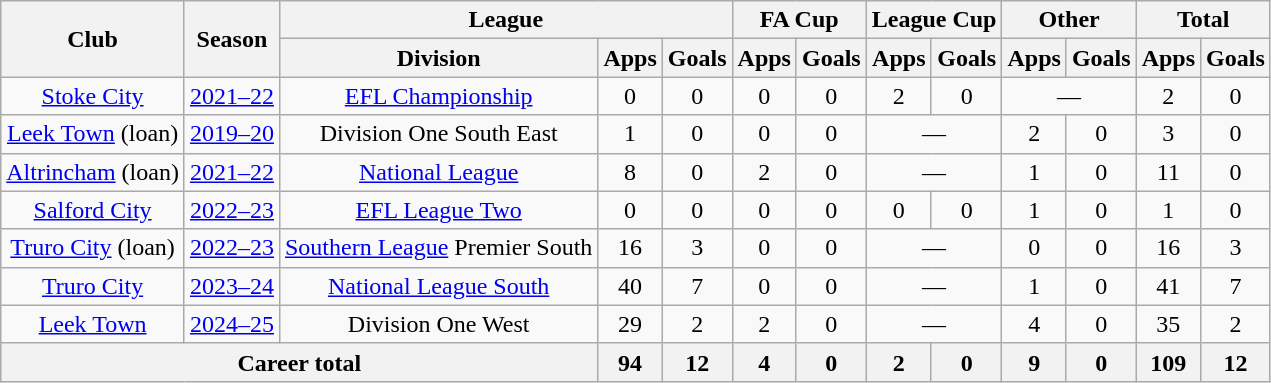<table class="wikitable" style="text-align: center;">
<tr>
<th rowspan="2">Club</th>
<th rowspan="2">Season</th>
<th colspan="3">League</th>
<th colspan="2">FA Cup</th>
<th colspan="2">League Cup</th>
<th colspan="2">Other</th>
<th colspan="2">Total</th>
</tr>
<tr>
<th>Division</th>
<th>Apps</th>
<th>Goals</th>
<th>Apps</th>
<th>Goals</th>
<th>Apps</th>
<th>Goals</th>
<th>Apps</th>
<th>Goals</th>
<th>Apps</th>
<th>Goals</th>
</tr>
<tr>
<td><a href='#'>Stoke City</a></td>
<td><a href='#'>2021–22</a></td>
<td><a href='#'>EFL Championship</a></td>
<td>0</td>
<td>0</td>
<td>0</td>
<td>0</td>
<td>2</td>
<td>0</td>
<td colspan=2>—</td>
<td>2</td>
<td>0</td>
</tr>
<tr>
<td><a href='#'>Leek Town</a> (loan)</td>
<td><a href='#'>2019–20</a></td>
<td><a href='#'></a> Division One South East</td>
<td>1</td>
<td>0</td>
<td>0</td>
<td>0</td>
<td colspan=2>—</td>
<td>2</td>
<td>0</td>
<td>3</td>
<td>0</td>
</tr>
<tr>
<td><a href='#'>Altrincham</a> (loan)</td>
<td><a href='#'>2021–22</a></td>
<td><a href='#'>National League</a></td>
<td>8</td>
<td>0</td>
<td>2</td>
<td>0</td>
<td colspan=2>—</td>
<td>1</td>
<td>0</td>
<td>11</td>
<td>0</td>
</tr>
<tr>
<td><a href='#'>Salford City</a></td>
<td><a href='#'>2022–23</a></td>
<td><a href='#'>EFL League Two</a></td>
<td>0</td>
<td>0</td>
<td>0</td>
<td>0</td>
<td>0</td>
<td>0</td>
<td>1</td>
<td>0</td>
<td>1</td>
<td>0</td>
</tr>
<tr>
<td><a href='#'>Truro City</a> (loan)</td>
<td><a href='#'>2022–23</a></td>
<td><a href='#'>Southern League</a> Premier South</td>
<td>16</td>
<td>3</td>
<td>0</td>
<td>0</td>
<td colspan=2>—</td>
<td>0</td>
<td>0</td>
<td>16</td>
<td>3</td>
</tr>
<tr>
<td><a href='#'>Truro City</a></td>
<td><a href='#'>2023–24</a></td>
<td><a href='#'>National League South</a></td>
<td>40</td>
<td>7</td>
<td>0</td>
<td>0</td>
<td colspan=2>—</td>
<td>1</td>
<td>0</td>
<td>41</td>
<td>7</td>
</tr>
<tr>
<td><a href='#'>Leek Town</a></td>
<td><a href='#'>2024–25</a></td>
<td><a href='#'></a> Division One West</td>
<td>29</td>
<td>2</td>
<td>2</td>
<td>0</td>
<td colspan=2>—</td>
<td>4</td>
<td>0</td>
<td>35</td>
<td>2</td>
</tr>
<tr>
<th colspan="3">Career total</th>
<th>94</th>
<th>12</th>
<th>4</th>
<th>0</th>
<th>2</th>
<th>0</th>
<th>9</th>
<th>0</th>
<th>109</th>
<th>12</th>
</tr>
</table>
